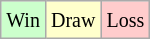<table class="wikitable">
<tr>
<td style="background-color: #ccffcc;"><small>Win</small></td>
<td style="background-color: #ffffcc;"><small>Draw</small></td>
<td style="background-color: #ffcccc;"><small>Loss</small></td>
</tr>
</table>
